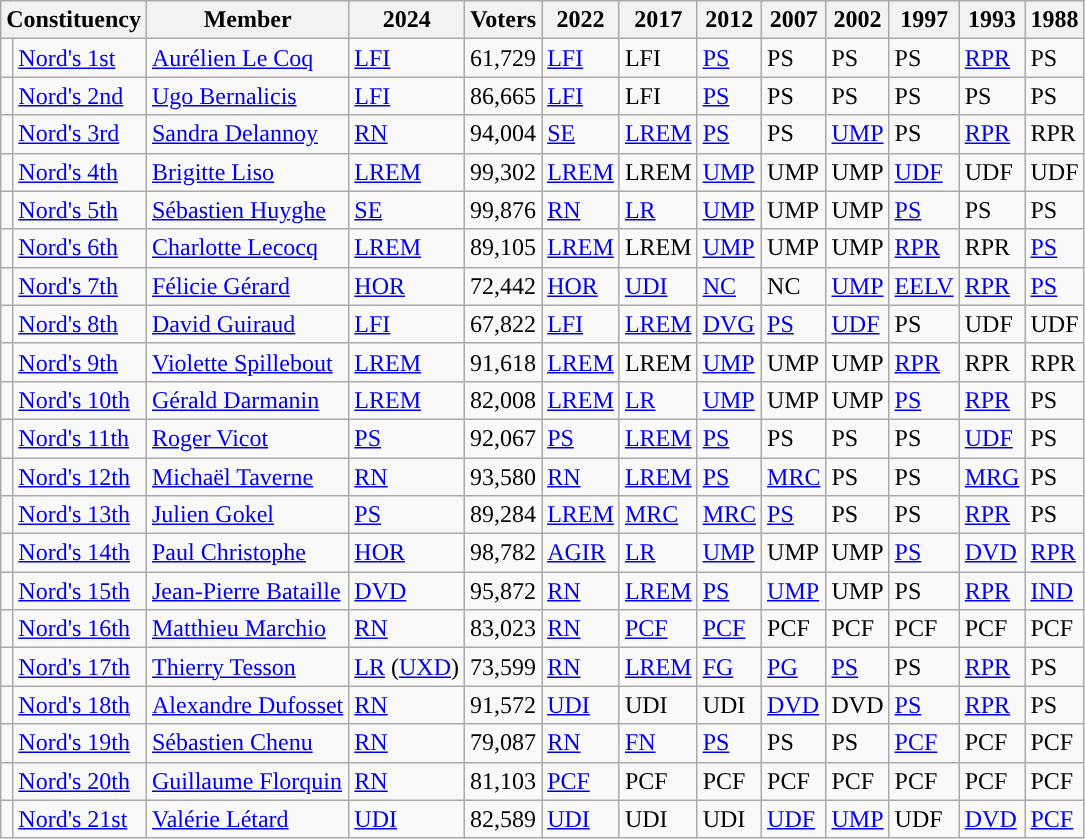<table class="wikitable sortable">
<tr>
<th colspan="2">Constituency</th>
<th>Member</th>
<th>2024</th>
<th>Voters</th>
<th>2022</th>
<th>2017</th>
<th>2012</th>
<th>2007</th>
<th>2002</th>
<th>1997</th>
<th>1993</th>
<th>1988</th>
</tr>
<tr>
<td style="background-color: "></td>
<td><a href='#'>Nord's 1st</a></td>
<td><a href='#'>Aurélien Le Coq</a></td>
<td><a href='#'>LFI</a></td>
<td>61,729</td>
<td><a href='#'>LFI</a></td>
<td>LFI</td>
<td><a href='#'>PS</a></td>
<td>PS</td>
<td>PS</td>
<td>PS</td>
<td><a href='#'>RPR</a></td>
<td>PS</td>
</tr>
<tr>
<td style="background-color: "></td>
<td><a href='#'>Nord's 2nd</a></td>
<td><a href='#'>Ugo Bernalicis</a></td>
<td><a href='#'>LFI</a></td>
<td>86,665</td>
<td><a href='#'>LFI</a></td>
<td>LFI</td>
<td><a href='#'>PS</a></td>
<td>PS</td>
<td>PS</td>
<td>PS</td>
<td>PS</td>
<td>PS</td>
</tr>
<tr>
<td style="background-color: "></td>
<td><a href='#'>Nord's 3rd</a></td>
<td><a href='#'>Sandra Delannoy</a></td>
<td><a href='#'>RN</a></td>
<td>94,004</td>
<td><a href='#'>SE</a></td>
<td><a href='#'>LREM</a></td>
<td><a href='#'>PS</a></td>
<td>PS</td>
<td><a href='#'>UMP</a></td>
<td>PS</td>
<td><a href='#'>RPR</a></td>
<td>RPR</td>
</tr>
<tr>
<td style="background-color: "></td>
<td><a href='#'>Nord's 4th</a></td>
<td><a href='#'>Brigitte Liso</a></td>
<td><a href='#'>LREM</a></td>
<td>99,302</td>
<td><a href='#'>LREM</a></td>
<td>LREM</td>
<td><a href='#'>UMP</a></td>
<td>UMP</td>
<td>UMP</td>
<td><a href='#'>UDF</a></td>
<td>UDF</td>
<td>UDF</td>
</tr>
<tr>
<td style="background-color: "></td>
<td><a href='#'>Nord's 5th</a></td>
<td><a href='#'>Sébastien Huyghe</a></td>
<td><a href='#'>SE</a></td>
<td>99,876</td>
<td><a href='#'>RN</a></td>
<td><a href='#'>LR</a></td>
<td><a href='#'>UMP</a></td>
<td>UMP</td>
<td>UMP</td>
<td><a href='#'>PS</a></td>
<td>PS</td>
<td>PS</td>
</tr>
<tr>
<td style="background-color: "></td>
<td><a href='#'>Nord's 6th</a></td>
<td><a href='#'>Charlotte Lecocq</a></td>
<td><a href='#'>LREM</a></td>
<td>89,105</td>
<td><a href='#'>LREM</a></td>
<td>LREM</td>
<td><a href='#'>UMP</a></td>
<td>UMP</td>
<td>UMP</td>
<td><a href='#'>RPR</a></td>
<td>RPR</td>
<td><a href='#'>PS</a></td>
</tr>
<tr>
<td style="background-color: "></td>
<td><a href='#'>Nord's 7th</a></td>
<td><a href='#'>Félicie Gérard</a></td>
<td><a href='#'>HOR</a></td>
<td>72,442</td>
<td><a href='#'>HOR</a></td>
<td><a href='#'>UDI</a></td>
<td><a href='#'>NC</a></td>
<td>NC</td>
<td><a href='#'>UMP</a></td>
<td><a href='#'>EELV</a></td>
<td><a href='#'>RPR</a></td>
<td><a href='#'>PS</a></td>
</tr>
<tr>
<td style="background-color: "></td>
<td><a href='#'>Nord's 8th</a></td>
<td><a href='#'>David Guiraud</a></td>
<td><a href='#'>LFI</a></td>
<td>67,822</td>
<td><a href='#'>LFI</a></td>
<td><a href='#'>LREM</a></td>
<td><a href='#'>DVG</a></td>
<td><a href='#'>PS</a></td>
<td><a href='#'>UDF</a></td>
<td>PS</td>
<td>UDF</td>
<td>UDF</td>
</tr>
<tr>
<td style="background-color: "></td>
<td><a href='#'>Nord's 9th</a></td>
<td><a href='#'>Violette Spillebout</a></td>
<td><a href='#'>LREM</a></td>
<td>91,618</td>
<td><a href='#'>LREM</a></td>
<td>LREM</td>
<td><a href='#'>UMP</a></td>
<td>UMP</td>
<td>UMP</td>
<td><a href='#'>RPR</a></td>
<td>RPR</td>
<td>RPR</td>
</tr>
<tr>
<td style="background-color: "></td>
<td><a href='#'>Nord's 10th</a></td>
<td><a href='#'>Gérald Darmanin</a></td>
<td><a href='#'>LREM</a></td>
<td>82,008</td>
<td><a href='#'>LREM</a></td>
<td><a href='#'>LR</a></td>
<td><a href='#'>UMP</a></td>
<td>UMP</td>
<td>UMP</td>
<td><a href='#'>PS</a></td>
<td><a href='#'>RPR</a></td>
<td>PS</td>
</tr>
<tr>
<td style="background-color: "></td>
<td><a href='#'>Nord's 11th</a></td>
<td><a href='#'>Roger Vicot</a></td>
<td><a href='#'>PS</a></td>
<td>92,067</td>
<td><a href='#'>PS</a></td>
<td><a href='#'>LREM</a></td>
<td><a href='#'>PS</a></td>
<td>PS</td>
<td>PS</td>
<td>PS</td>
<td><a href='#'>UDF</a></td>
<td>PS</td>
</tr>
<tr>
<td style="background-color: "></td>
<td><a href='#'>Nord's 12th</a></td>
<td><a href='#'>Michaël Taverne</a></td>
<td><a href='#'>RN</a></td>
<td>93,580</td>
<td><a href='#'>RN</a></td>
<td><a href='#'>LREM</a></td>
<td><a href='#'>PS</a></td>
<td><a href='#'>MRC</a></td>
<td>PS</td>
<td>PS</td>
<td><a href='#'>MRG</a></td>
<td>PS</td>
</tr>
<tr>
<td style="background-color: "></td>
<td><a href='#'>Nord's 13th</a></td>
<td><a href='#'>Julien Gokel</a></td>
<td><a href='#'>PS</a></td>
<td>89,284</td>
<td><a href='#'>LREM</a></td>
<td><a href='#'>MRC</a></td>
<td><a href='#'>MRC</a></td>
<td><a href='#'>PS</a></td>
<td>PS</td>
<td>PS</td>
<td><a href='#'>RPR</a></td>
<td>PS</td>
</tr>
<tr>
<td style="background-color: "></td>
<td><a href='#'>Nord's 14th</a></td>
<td><a href='#'>Paul Christophe</a></td>
<td><a href='#'>HOR</a></td>
<td>98,782</td>
<td><a href='#'>AGIR</a></td>
<td><a href='#'>LR</a></td>
<td><a href='#'>UMP</a></td>
<td>UMP</td>
<td>UMP</td>
<td><a href='#'>PS</a></td>
<td><a href='#'>DVD</a></td>
<td><a href='#'>RPR</a></td>
</tr>
<tr>
<td style="background-color: "></td>
<td><a href='#'>Nord's 15th</a></td>
<td><a href='#'>Jean-Pierre Bataille</a></td>
<td><a href='#'>DVD</a></td>
<td>95,872</td>
<td><a href='#'>RN</a></td>
<td><a href='#'>LREM</a></td>
<td><a href='#'>PS</a></td>
<td><a href='#'>UMP</a></td>
<td>UMP</td>
<td>PS</td>
<td><a href='#'>RPR</a></td>
<td><a href='#'>IND</a></td>
</tr>
<tr>
<td style="background-color: "></td>
<td><a href='#'>Nord's 16th</a></td>
<td><a href='#'>Matthieu Marchio</a></td>
<td><a href='#'>RN</a></td>
<td>83,023</td>
<td><a href='#'>RN</a></td>
<td><a href='#'>PCF</a></td>
<td><a href='#'>PCF</a></td>
<td>PCF</td>
<td>PCF</td>
<td>PCF</td>
<td>PCF</td>
<td>PCF</td>
</tr>
<tr>
<td style="background-color: "></td>
<td><a href='#'>Nord's 17th</a></td>
<td><a href='#'>Thierry Tesson</a></td>
<td><a href='#'>LR</a> (<a href='#'>UXD</a>)</td>
<td>73,599</td>
<td><a href='#'>RN</a></td>
<td><a href='#'>LREM</a></td>
<td><a href='#'>FG</a></td>
<td><a href='#'>PG</a></td>
<td><a href='#'>PS</a></td>
<td>PS</td>
<td><a href='#'>RPR</a></td>
<td>PS</td>
</tr>
<tr>
<td style="background-color: "></td>
<td><a href='#'>Nord's 18th</a></td>
<td><a href='#'>Alexandre Dufosset</a></td>
<td><a href='#'>RN</a></td>
<td>91,572</td>
<td><a href='#'>UDI</a></td>
<td>UDI</td>
<td>UDI</td>
<td><a href='#'>DVD</a></td>
<td>DVD</td>
<td><a href='#'>PS</a></td>
<td><a href='#'>RPR</a></td>
<td>PS</td>
</tr>
<tr>
<td style="background-color: "></td>
<td><a href='#'>Nord's 19th</a></td>
<td><a href='#'>Sébastien Chenu</a></td>
<td><a href='#'>RN</a></td>
<td>79,087</td>
<td><a href='#'>RN</a></td>
<td><a href='#'>FN</a></td>
<td><a href='#'>PS</a></td>
<td>PS</td>
<td>PS</td>
<td><a href='#'>PCF</a></td>
<td>PCF</td>
<td>PCF</td>
</tr>
<tr>
<td style="background-color: "></td>
<td><a href='#'>Nord's 20th</a></td>
<td><a href='#'>Guillaume Florquin</a></td>
<td><a href='#'>RN</a></td>
<td>81,103</td>
<td><a href='#'>PCF</a></td>
<td>PCF</td>
<td>PCF</td>
<td>PCF</td>
<td>PCF</td>
<td>PCF</td>
<td>PCF</td>
<td>PCF</td>
</tr>
<tr>
<td style="background-color: "></td>
<td><a href='#'>Nord's 21st</a></td>
<td><a href='#'>Valérie Létard</a></td>
<td><a href='#'>UDI</a></td>
<td>82,589</td>
<td><a href='#'>UDI</a></td>
<td>UDI</td>
<td>UDI</td>
<td><a href='#'>UDF</a></td>
<td><a href='#'>UMP</a></td>
<td>UDF</td>
<td><a href='#'>DVD</a></td>
<td><a href='#'>PCF</a></td>
</tr>
</table>
